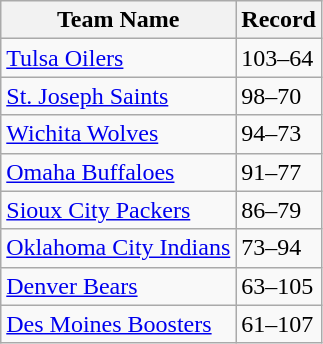<table class="wikitable">
<tr>
<th>Team Name</th>
<th>Record</th>
</tr>
<tr>
<td><a href='#'>Tulsa Oilers</a></td>
<td>103–64</td>
</tr>
<tr>
<td><a href='#'>St. Joseph Saints</a></td>
<td>98–70</td>
</tr>
<tr>
<td><a href='#'>Wichita Wolves</a></td>
<td>94–73</td>
</tr>
<tr>
<td><a href='#'>Omaha Buffaloes</a></td>
<td>91–77</td>
</tr>
<tr>
<td><a href='#'>Sioux City Packers</a></td>
<td>86–79</td>
</tr>
<tr>
<td><a href='#'>Oklahoma City Indians</a></td>
<td>73–94</td>
</tr>
<tr>
<td><a href='#'>Denver Bears</a></td>
<td>63–105</td>
</tr>
<tr>
<td><a href='#'>Des Moines Boosters</a></td>
<td>61–107</td>
</tr>
</table>
